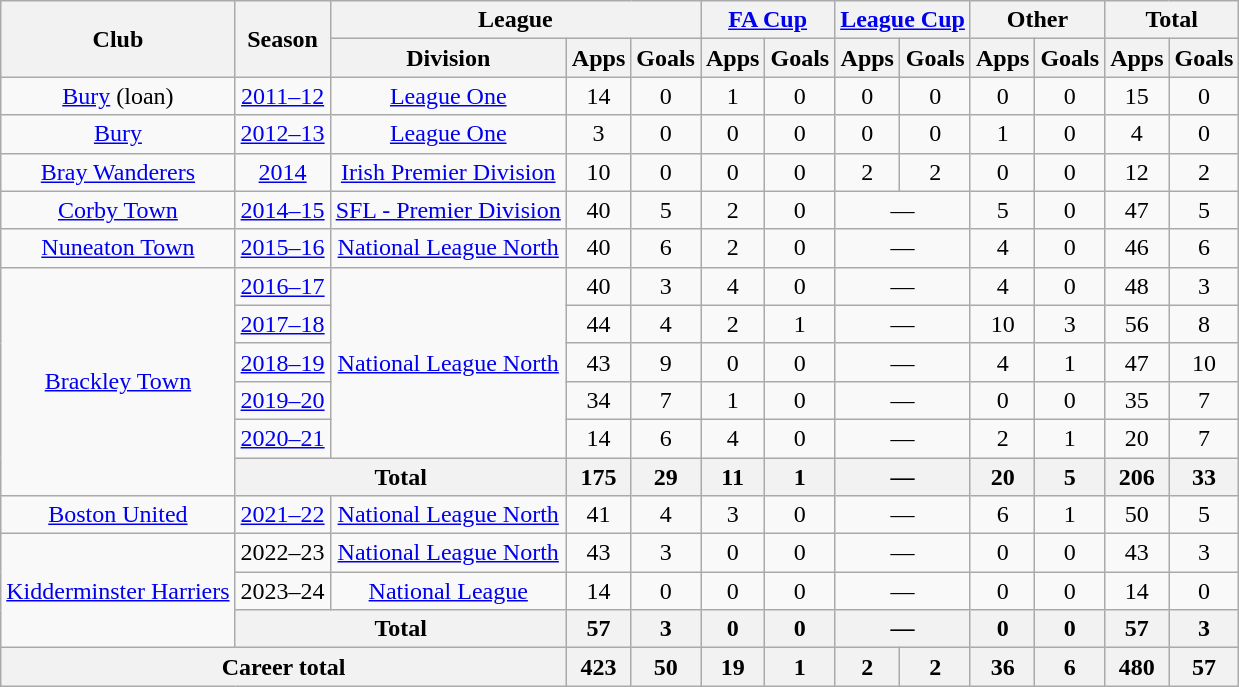<table class=wikitable style="text-align: center;">
<tr>
<th rowspan=2>Club</th>
<th rowspan=2>Season</th>
<th colspan=3>League</th>
<th colspan=2><a href='#'>FA Cup</a></th>
<th colspan=2><a href='#'>League Cup</a></th>
<th colspan=2>Other</th>
<th colspan=2>Total</th>
</tr>
<tr>
<th>Division</th>
<th>Apps</th>
<th>Goals</th>
<th>Apps</th>
<th>Goals</th>
<th>Apps</th>
<th>Goals</th>
<th>Apps</th>
<th>Goals</th>
<th>Apps</th>
<th>Goals</th>
</tr>
<tr>
<td><a href='#'>Bury</a> (loan)</td>
<td><a href='#'>2011–12</a></td>
<td><a href='#'>League One</a></td>
<td>14</td>
<td>0</td>
<td>1</td>
<td>0</td>
<td>0</td>
<td>0</td>
<td>0</td>
<td>0</td>
<td>15</td>
<td>0</td>
</tr>
<tr>
<td><a href='#'>Bury</a></td>
<td><a href='#'>2012–13</a></td>
<td><a href='#'>League One</a></td>
<td>3</td>
<td>0</td>
<td>0</td>
<td>0</td>
<td>0</td>
<td>0</td>
<td>1</td>
<td>0</td>
<td>4</td>
<td>0</td>
</tr>
<tr>
<td><a href='#'>Bray Wanderers</a></td>
<td><a href='#'>2014</a></td>
<td><a href='#'>Irish Premier Division</a></td>
<td>10</td>
<td>0</td>
<td>0</td>
<td>0</td>
<td>2</td>
<td>2</td>
<td>0</td>
<td>0</td>
<td>12</td>
<td>2</td>
</tr>
<tr>
<td><a href='#'>Corby Town</a></td>
<td><a href='#'>2014–15</a></td>
<td><a href='#'>SFL - Premier Division</a></td>
<td>40</td>
<td>5</td>
<td>2</td>
<td>0</td>
<td colspan="2">—</td>
<td>5</td>
<td>0</td>
<td>47</td>
<td>5</td>
</tr>
<tr>
<td><a href='#'>Nuneaton Town</a></td>
<td><a href='#'>2015–16</a></td>
<td><a href='#'>National League North</a></td>
<td>40</td>
<td>6</td>
<td>2</td>
<td>0</td>
<td colspan="2">—</td>
<td>4</td>
<td>0</td>
<td>46</td>
<td>6</td>
</tr>
<tr>
<td rowspan="6"><a href='#'>Brackley Town</a></td>
<td><a href='#'>2016–17</a></td>
<td rowspan="5"><a href='#'>National League North</a></td>
<td>40</td>
<td>3</td>
<td>4</td>
<td>0</td>
<td colspan="2">—</td>
<td>4</td>
<td>0</td>
<td>48</td>
<td>3</td>
</tr>
<tr>
<td><a href='#'>2017–18</a></td>
<td>44</td>
<td>4</td>
<td>2</td>
<td>1</td>
<td colspan="2">—</td>
<td>10</td>
<td>3</td>
<td>56</td>
<td>8</td>
</tr>
<tr>
<td><a href='#'>2018–19</a></td>
<td>43</td>
<td>9</td>
<td>0</td>
<td>0</td>
<td colspan="2">—</td>
<td>4</td>
<td>1</td>
<td>47</td>
<td>10</td>
</tr>
<tr>
<td><a href='#'>2019–20</a></td>
<td>34</td>
<td>7</td>
<td>1</td>
<td>0</td>
<td colspan="2">—</td>
<td>0</td>
<td>0</td>
<td>35</td>
<td>7</td>
</tr>
<tr>
<td><a href='#'>2020–21</a></td>
<td>14</td>
<td>6</td>
<td>4</td>
<td>0</td>
<td colspan="2">—</td>
<td>2</td>
<td>1</td>
<td>20</td>
<td>7</td>
</tr>
<tr>
<th colspan="2">Total</th>
<th>175</th>
<th>29</th>
<th>11</th>
<th>1</th>
<th colspan="2">—</th>
<th>20</th>
<th>5</th>
<th>206</th>
<th>33</th>
</tr>
<tr>
<td><a href='#'>Boston United</a></td>
<td><a href='#'>2021–22</a></td>
<td><a href='#'>National League North</a></td>
<td>41</td>
<td>4</td>
<td>3</td>
<td>0</td>
<td colspan="2">—</td>
<td>6</td>
<td>1</td>
<td>50</td>
<td>5</td>
</tr>
<tr>
<td rowspan="3"><a href='#'>Kidderminster Harriers</a></td>
<td>2022–23</td>
<td><a href='#'>National League North</a></td>
<td>43</td>
<td>3</td>
<td>0</td>
<td>0</td>
<td colspan="2">—</td>
<td>0</td>
<td>0</td>
<td>43</td>
<td>3</td>
</tr>
<tr>
<td>2023–24</td>
<td><a href='#'>National League</a></td>
<td>14</td>
<td>0</td>
<td>0</td>
<td>0</td>
<td colspan="2">—</td>
<td>0</td>
<td>0</td>
<td>14</td>
<td>0</td>
</tr>
<tr>
<th colspan="2">Total</th>
<th>57</th>
<th>3</th>
<th>0</th>
<th>0</th>
<th colspan="2">—</th>
<th>0</th>
<th>0</th>
<th>57</th>
<th>3</th>
</tr>
<tr>
<th colspan="3">Career total</th>
<th>423</th>
<th>50</th>
<th>19</th>
<th>1</th>
<th>2</th>
<th>2</th>
<th>36</th>
<th>6</th>
<th>480</th>
<th>57</th>
</tr>
</table>
